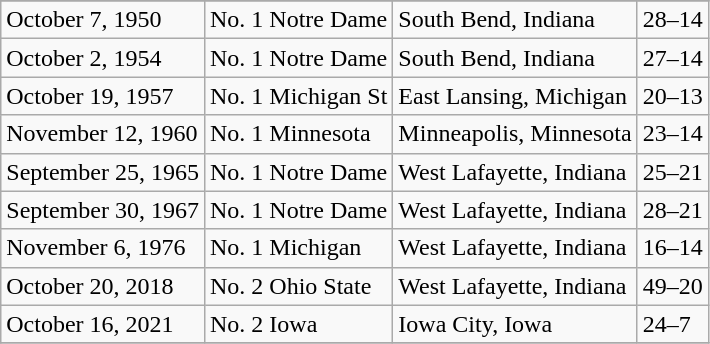<table class="wikitable">
<tr>
</tr>
<tr>
<td>October 7, 1950</td>
<td>No. 1 Notre Dame</td>
<td>South Bend, Indiana</td>
<td>28–14</td>
</tr>
<tr>
<td>October 2, 1954</td>
<td>No. 1 Notre Dame</td>
<td>South Bend, Indiana</td>
<td>27–14</td>
</tr>
<tr>
<td>October 19, 1957</td>
<td>No. 1 Michigan St</td>
<td>East Lansing, Michigan</td>
<td>20–13</td>
</tr>
<tr>
<td>November 12, 1960</td>
<td>No. 1 Minnesota</td>
<td>Minneapolis, Minnesota</td>
<td>23–14</td>
</tr>
<tr>
<td>September 25, 1965</td>
<td>No. 1 Notre Dame</td>
<td>West Lafayette, Indiana</td>
<td>25–21</td>
</tr>
<tr>
<td>September 30, 1967</td>
<td>No. 1 Notre Dame</td>
<td>West Lafayette, Indiana</td>
<td>28–21</td>
</tr>
<tr>
<td>November 6, 1976</td>
<td>No. 1 Michigan</td>
<td>West Lafayette, Indiana</td>
<td>16–14</td>
</tr>
<tr>
<td>October 20, 2018</td>
<td>No. 2 Ohio State</td>
<td>West Lafayette, Indiana</td>
<td>49–20</td>
</tr>
<tr>
<td>October 16, 2021</td>
<td>No. 2 Iowa</td>
<td>Iowa City, Iowa</td>
<td>24–7</td>
</tr>
<tr>
</tr>
</table>
